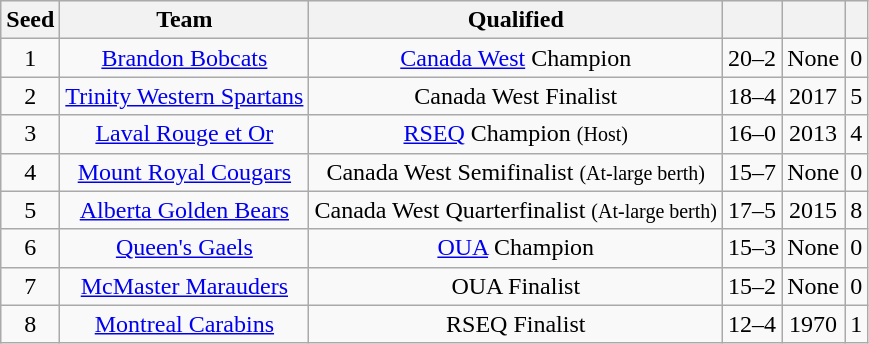<table class="wikitable sortable" style="text-align: center;">
<tr bgcolor="#efefef" align=center>
<th align=left>Seed</th>
<th align=left>Team</th>
<th align=left>Qualified</th>
<th align=left></th>
<th align=left></th>
<th align=left></th>
</tr>
<tr align=center>
<td>1</td>
<td><a href='#'>Brandon Bobcats</a></td>
<td><a href='#'>Canada West</a> Champion</td>
<td>20–2</td>
<td>None</td>
<td>0</td>
</tr>
<tr align=center>
<td>2</td>
<td><a href='#'>Trinity Western Spartans</a></td>
<td>Canada West Finalist</td>
<td>18–4</td>
<td>2017</td>
<td>5</td>
</tr>
<tr align=center>
<td>3</td>
<td><a href='#'>Laval Rouge et Or</a></td>
<td><a href='#'>RSEQ</a> Champion <small>(Host)</small></td>
<td>16–0</td>
<td>2013</td>
<td>4</td>
</tr>
<tr align=center>
<td>4</td>
<td><a href='#'>Mount Royal Cougars</a></td>
<td>Canada West Semifinalist <small>(At-large berth)</small></td>
<td>15–7</td>
<td>None</td>
<td>0</td>
</tr>
<tr align=center>
<td>5</td>
<td><a href='#'>Alberta Golden Bears</a></td>
<td>Canada West Quarterfinalist <small>(At-large berth)</small></td>
<td>17–5</td>
<td>2015</td>
<td>8</td>
</tr>
<tr align=center>
<td>6</td>
<td><a href='#'>Queen's Gaels</a></td>
<td><a href='#'>OUA</a> Champion</td>
<td>15–3</td>
<td>None</td>
<td>0</td>
</tr>
<tr align=center>
<td>7</td>
<td><a href='#'>McMaster Marauders</a></td>
<td>OUA Finalist</td>
<td>15–2</td>
<td>None</td>
<td>0</td>
</tr>
<tr align=center>
<td>8</td>
<td><a href='#'>Montreal Carabins</a></td>
<td>RSEQ Finalist</td>
<td>12–4</td>
<td>1970</td>
<td>1</td>
</tr>
</table>
